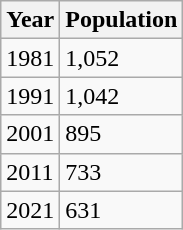<table class="wikitable">
<tr>
<th>Year</th>
<th>Population</th>
</tr>
<tr>
<td>1981</td>
<td>1,052</td>
</tr>
<tr>
<td>1991</td>
<td>1,042</td>
</tr>
<tr>
<td>2001</td>
<td>895</td>
</tr>
<tr>
<td>2011</td>
<td>733</td>
</tr>
<tr>
<td>2021</td>
<td>631</td>
</tr>
</table>
